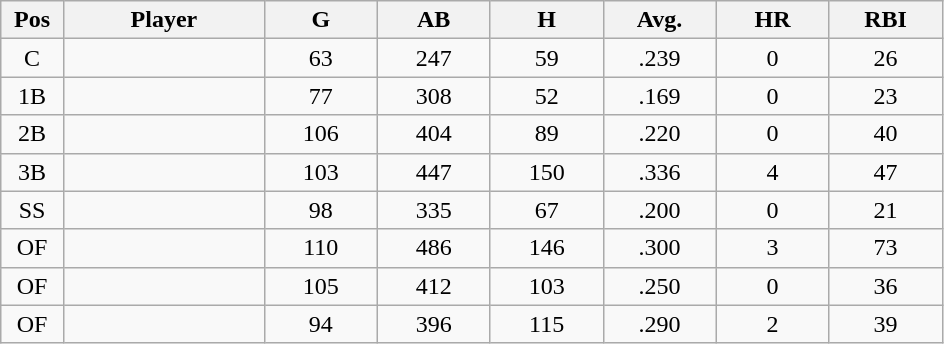<table class="wikitable sortable">
<tr>
<th bgcolor="#DDDDFF" width="5%">Pos</th>
<th bgcolor="#DDDDFF" width="16%">Player</th>
<th bgcolor="#DDDDFF" width="9%">G</th>
<th bgcolor="#DDDDFF" width="9%">AB</th>
<th bgcolor="#DDDDFF" width="9%">H</th>
<th bgcolor="#DDDDFF" width="9%">Avg.</th>
<th bgcolor="#DDDDFF" width="9%">HR</th>
<th bgcolor="#DDDDFF" width="9%">RBI</th>
</tr>
<tr align="center">
<td>C</td>
<td></td>
<td>63</td>
<td>247</td>
<td>59</td>
<td>.239</td>
<td>0</td>
<td>26</td>
</tr>
<tr align="center">
<td>1B</td>
<td></td>
<td>77</td>
<td>308</td>
<td>52</td>
<td>.169</td>
<td>0</td>
<td>23</td>
</tr>
<tr align="center">
<td>2B</td>
<td></td>
<td>106</td>
<td>404</td>
<td>89</td>
<td>.220</td>
<td>0</td>
<td>40</td>
</tr>
<tr align="center">
<td>3B</td>
<td></td>
<td>103</td>
<td>447</td>
<td>150</td>
<td>.336</td>
<td>4</td>
<td>47</td>
</tr>
<tr align="center">
<td>SS</td>
<td></td>
<td>98</td>
<td>335</td>
<td>67</td>
<td>.200</td>
<td>0</td>
<td>21</td>
</tr>
<tr align="center">
<td>OF</td>
<td></td>
<td>110</td>
<td>486</td>
<td>146</td>
<td>.300</td>
<td>3</td>
<td>73</td>
</tr>
<tr align="center">
<td>OF</td>
<td></td>
<td>105</td>
<td>412</td>
<td>103</td>
<td>.250</td>
<td>0</td>
<td>36</td>
</tr>
<tr align="center">
<td>OF</td>
<td></td>
<td>94</td>
<td>396</td>
<td>115</td>
<td>.290</td>
<td>2</td>
<td>39</td>
</tr>
</table>
